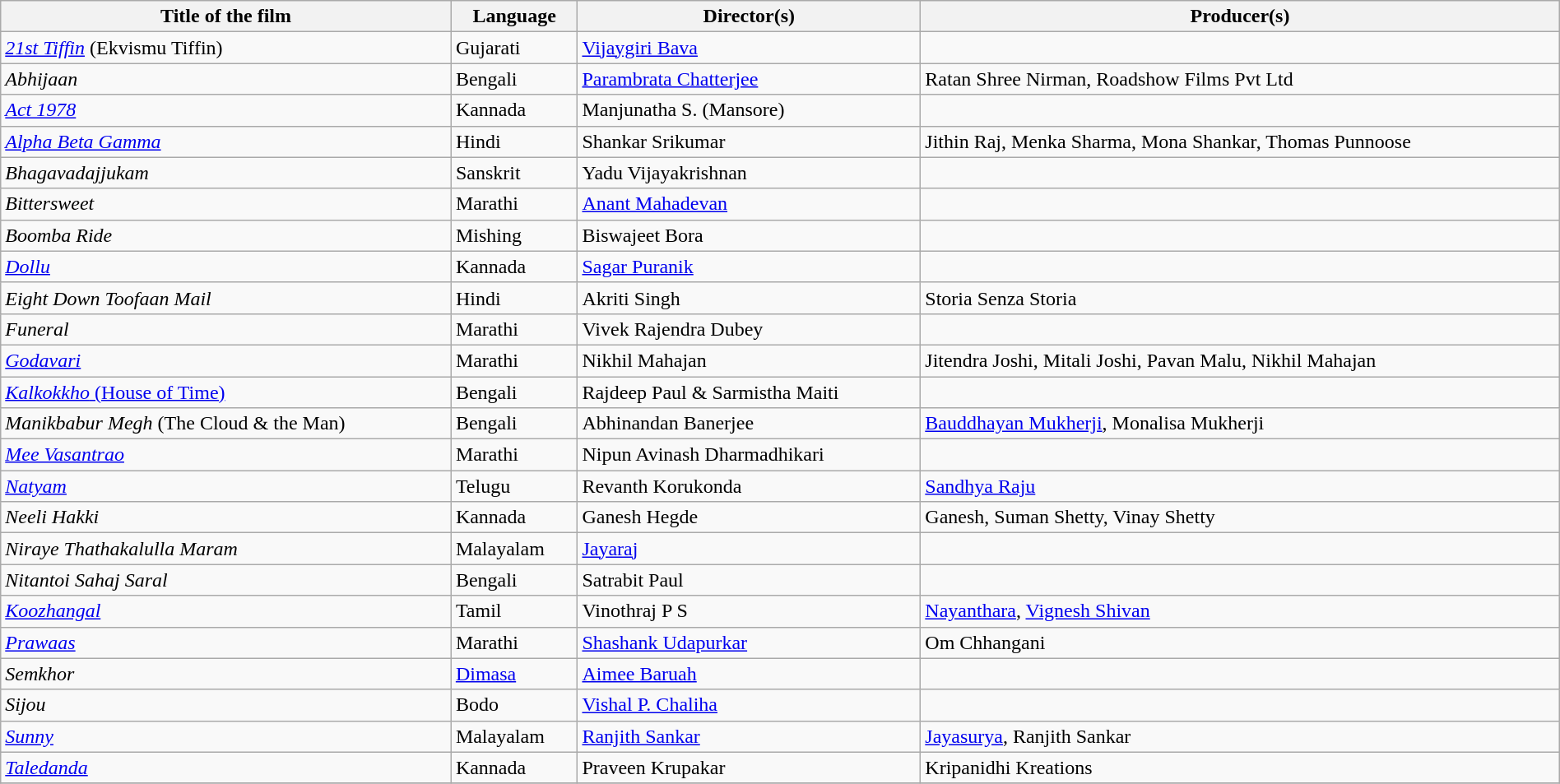<table class="sortable wikitable" style="width:100%; margin-bottom:4px" cellpadding="5">
<tr>
<th scope="col">Title of the film</th>
<th scope="col">Language</th>
<th scope="col">Director(s)</th>
<th scope="col">Producer(s)</th>
</tr>
<tr>
<td><em><a href='#'>21st Tiffin</a></em> (Ekvismu Tiffin)</td>
<td>Gujarati</td>
<td><a href='#'>Vijaygiri Bava</a></td>
<td></td>
</tr>
<tr>
<td><em>Abhijaan</em></td>
<td>Bengali</td>
<td><a href='#'>Parambrata Chatterjee</a></td>
<td>Ratan Shree Nirman, Roadshow Films Pvt Ltd</td>
</tr>
<tr>
<td><em><a href='#'>Act 1978</a></em></td>
<td>Kannada</td>
<td>Manjunatha S. (Mansore)</td>
<td></td>
</tr>
<tr>
<td><em><a href='#'>Alpha Beta Gamma</a></em></td>
<td>Hindi</td>
<td>Shankar Srikumar</td>
<td>Jithin Raj, Menka Sharma, Mona Shankar, Thomas Punnoose</td>
</tr>
<tr>
<td><em>Bhagavadajjukam</em></td>
<td>Sanskrit</td>
<td>Yadu Vijayakrishnan</td>
<td></td>
</tr>
<tr>
<td><em>Bittersweet</em></td>
<td>Marathi</td>
<td><a href='#'>Anant Mahadevan</a></td>
<td></td>
</tr>
<tr>
<td><em>Boomba Ride</em></td>
<td>Mishing</td>
<td>Biswajeet Bora</td>
<td></td>
</tr>
<tr>
<td><em><a href='#'>Dollu</a></em></td>
<td>Kannada</td>
<td><a href='#'>Sagar Puranik</a></td>
<td></td>
</tr>
<tr>
<td><em>Eight Down Toofaan Mail</em></td>
<td>Hindi</td>
<td>Akriti Singh</td>
<td>Storia Senza Storia</td>
</tr>
<tr>
<td><em>Funeral</em></td>
<td>Marathi</td>
<td>Vivek Rajendra Dubey</td>
<td></td>
</tr>
<tr>
<td><em><a href='#'>Godavari</a></em></td>
<td>Marathi</td>
<td>Nikhil Mahajan</td>
<td>Jitendra Joshi, Mitali Joshi, Pavan Malu, Nikhil Mahajan</td>
</tr>
<tr>
<td><a href='#'><em>Kalkokkho</em> (House of Time)</a></td>
<td>Bengali</td>
<td>Rajdeep Paul & Sarmistha Maiti</td>
<td></td>
</tr>
<tr>
<td><em>Manikbabur Megh</em> (The Cloud & the Man)</td>
<td>Bengali</td>
<td>Abhinandan Banerjee</td>
<td><a href='#'>Bauddhayan Mukherji</a>, Monalisa Mukherji</td>
</tr>
<tr>
<td><em><a href='#'>Mee Vasantrao</a></em></td>
<td>Marathi</td>
<td>Nipun Avinash Dharmadhikari</td>
<td></td>
</tr>
<tr>
<td><em><a href='#'>Natyam</a></em></td>
<td>Telugu</td>
<td>Revanth Korukonda</td>
<td><a href='#'>Sandhya Raju</a></td>
</tr>
<tr>
<td><em>Neeli Hakki</em></td>
<td>Kannada</td>
<td>Ganesh Hegde</td>
<td>Ganesh, Suman Shetty, Vinay Shetty</td>
</tr>
<tr>
<td><em>Niraye Thathakalulla Maram</em></td>
<td>Malayalam</td>
<td><a href='#'>Jayaraj</a></td>
<td></td>
</tr>
<tr>
<td><em>Nitantoi Sahaj Saral</em></td>
<td>Bengali</td>
<td>Satrabit Paul</td>
<td></td>
</tr>
<tr>
<td><em><a href='#'>Koozhangal</a></em></td>
<td>Tamil</td>
<td>Vinothraj P S</td>
<td><a href='#'>Nayanthara</a>, <a href='#'>Vignesh Shivan</a></td>
</tr>
<tr>
<td><em><a href='#'>Prawaas</a></em></td>
<td>Marathi</td>
<td><a href='#'>Shashank Udapurkar</a></td>
<td>Om Chhangani</td>
</tr>
<tr>
<td><em>Semkhor</em></td>
<td><a href='#'>Dimasa</a></td>
<td><a href='#'>Aimee Baruah</a></td>
<td></td>
</tr>
<tr>
<td><em>Sijou</em></td>
<td>Bodo</td>
<td><a href='#'>Vishal P. Chaliha</a></td>
<td></td>
</tr>
<tr>
<td><em><a href='#'>Sunny</a></em></td>
<td>Malayalam</td>
<td><a href='#'>Ranjith Sankar</a></td>
<td><a href='#'>Jayasurya</a>, Ranjith Sankar</td>
</tr>
<tr>
<td><em><a href='#'>Taledanda</a></em></td>
<td>Kannada</td>
<td>Praveen Krupakar</td>
<td>Kripanidhi Kreations</td>
</tr>
<tr>
</tr>
</table>
